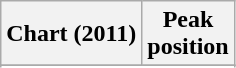<table class="wikitable">
<tr>
<th>Chart (2011)</th>
<th>Peak<br>position</th>
</tr>
<tr>
</tr>
<tr>
</tr>
</table>
